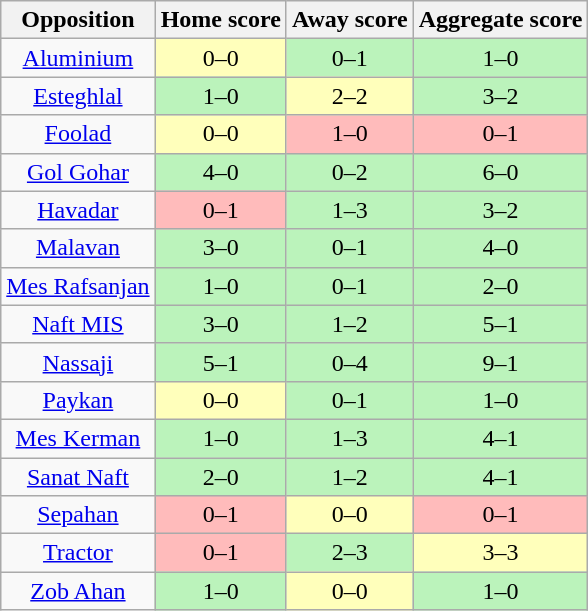<table class="wikitable" style="text-align: center;">
<tr>
<th>Opposition</th>
<th>Home score</th>
<th>Away score</th>
<th>Aggregate score</th>
</tr>
<tr>
<td><a href='#'>Aluminium</a></td>
<td bgcolor=#FFFFBB>0–0</td>
<td bgcolor=#BBF3BB>0–1</td>
<td bgcolor=#BBF3BB>1–0</td>
</tr>
<tr>
<td><a href='#'>Esteghlal</a></td>
<td bgcolor=#BBF3BB>1–0</td>
<td bgcolor=#FFFFBB>2–2</td>
<td bgcolor=#BBF3BB>3–2</td>
</tr>
<tr>
<td><a href='#'>Foolad</a></td>
<td bgcolor=#FFFFBB>0–0</td>
<td bgcolor=#FFBBBB>1–0</td>
<td bgcolor=#FFBBBB>0–1</td>
</tr>
<tr>
<td><a href='#'>Gol Gohar</a></td>
<td bgcolor=#BBF3BB>4–0</td>
<td bgcolor=#BBF3BB>0–2</td>
<td bgcolor=#BBF3BB>6–0</td>
</tr>
<tr>
<td><a href='#'>Havadar</a></td>
<td bgcolor=#FFBBBB>0–1</td>
<td bgcolor=#BBF3BB>1–3</td>
<td bgcolor=#BBF3BB>3–2</td>
</tr>
<tr>
<td><a href='#'>Malavan</a></td>
<td bgcolor=#BBF3BB>3–0</td>
<td bgcolor=#BBF3BB>0–1</td>
<td bgcolor=#BBF3BB>4–0</td>
</tr>
<tr>
<td><a href='#'>Mes Rafsanjan</a></td>
<td bgcolor=#BBF3BB>1–0</td>
<td bgcolor=#BBF3BB>0–1</td>
<td bgcolor=#BBF3BB>2–0</td>
</tr>
<tr>
<td><a href='#'>Naft MIS</a></td>
<td bgcolor=#BBF3BB>3–0</td>
<td bgcolor=#BBF3BB>1–2</td>
<td bgcolor=#BBF3BB>5–1</td>
</tr>
<tr>
<td><a href='#'>Nassaji</a></td>
<td bgcolor=#BBF3BB>5–1</td>
<td bgcolor=#BBF3BB>0–4</td>
<td bgcolor=#BBF3BB>9–1</td>
</tr>
<tr>
<td><a href='#'>Paykan</a></td>
<td bgcolor=#FFFFBB>0–0</td>
<td bgcolor=#BBF3BB>0–1</td>
<td bgcolor=#BBF3BB>1–0</td>
</tr>
<tr>
<td><a href='#'>Mes Kerman</a></td>
<td bgcolor=#BBF3BB>1–0</td>
<td bgcolor=#BBF3BB>1–3</td>
<td bgcolor=#BBF3BB>4–1</td>
</tr>
<tr>
<td><a href='#'>Sanat Naft</a></td>
<td bgcolor=#BBF3BB>2–0</td>
<td bgcolor=#BBF3BB>1–2</td>
<td bgcolor=#BBF3BB>4–1</td>
</tr>
<tr>
<td><a href='#'>Sepahan</a></td>
<td bgcolor=#FFBBBB>0–1</td>
<td bgcolor=#FFFFBB>0–0</td>
<td bgcolor=#FFBBBB>0–1</td>
</tr>
<tr>
<td><a href='#'>Tractor</a></td>
<td bgcolor=#FFBBBB>0–1</td>
<td bgcolor=#BBF3BB>2–3</td>
<td bgcolor=#FFFFBB>3–3</td>
</tr>
<tr>
<td><a href='#'>Zob Ahan</a></td>
<td bgcolor=#BBF3BB>1–0</td>
<td bgcolor=#FFFFBB>0–0</td>
<td bgcolor=#BBF3BB>1–0</td>
</tr>
</table>
